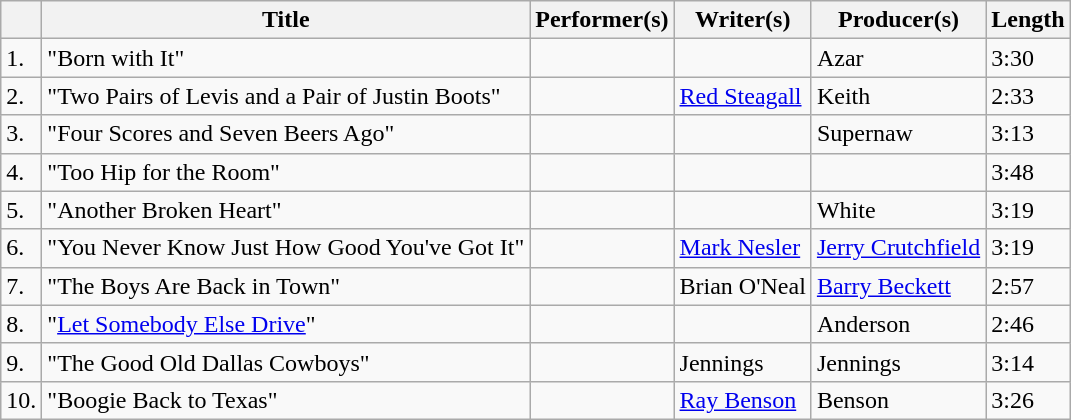<table class="wikitable">
<tr>
<th></th>
<th>Title</th>
<th>Performer(s)</th>
<th>Writer(s)</th>
<th>Producer(s)</th>
<th>Length</th>
</tr>
<tr>
<td>1.</td>
<td>"Born with It"</td>
<td></td>
<td></td>
<td>Azar</td>
<td>3:30</td>
</tr>
<tr>
<td>2.</td>
<td>"Two Pairs of Levis and a Pair of Justin Boots"</td>
<td></td>
<td><a href='#'>Red Steagall</a></td>
<td>Keith</td>
<td>2:33</td>
</tr>
<tr>
<td>3.</td>
<td>"Four Scores and Seven Beers Ago"</td>
<td></td>
<td></td>
<td>Supernaw</td>
<td>3:13</td>
</tr>
<tr>
<td>4.</td>
<td>"Too Hip for the Room"</td>
<td></td>
<td></td>
<td></td>
<td>3:48</td>
</tr>
<tr>
<td>5.</td>
<td>"Another Broken Heart"</td>
<td></td>
<td></td>
<td>White</td>
<td>3:19</td>
</tr>
<tr>
<td>6.</td>
<td>"You Never Know Just How Good You've Got It"</td>
<td></td>
<td><a href='#'>Mark Nesler</a></td>
<td><a href='#'>Jerry Crutchfield</a></td>
<td>3:19</td>
</tr>
<tr>
<td>7.</td>
<td>"The Boys Are Back in Town"</td>
<td></td>
<td>Brian O'Neal</td>
<td><a href='#'>Barry Beckett</a></td>
<td>2:57</td>
</tr>
<tr>
<td>8.</td>
<td>"<a href='#'>Let Somebody Else Drive</a>"</td>
<td></td>
<td></td>
<td>Anderson</td>
<td>2:46</td>
</tr>
<tr>
<td>9.</td>
<td>"The Good Old Dallas Cowboys"</td>
<td></td>
<td>Jennings</td>
<td>Jennings</td>
<td>3:14</td>
</tr>
<tr>
<td>10.</td>
<td>"Boogie Back to Texas"</td>
<td></td>
<td><a href='#'>Ray Benson</a></td>
<td>Benson</td>
<td>3:26</td>
</tr>
</table>
